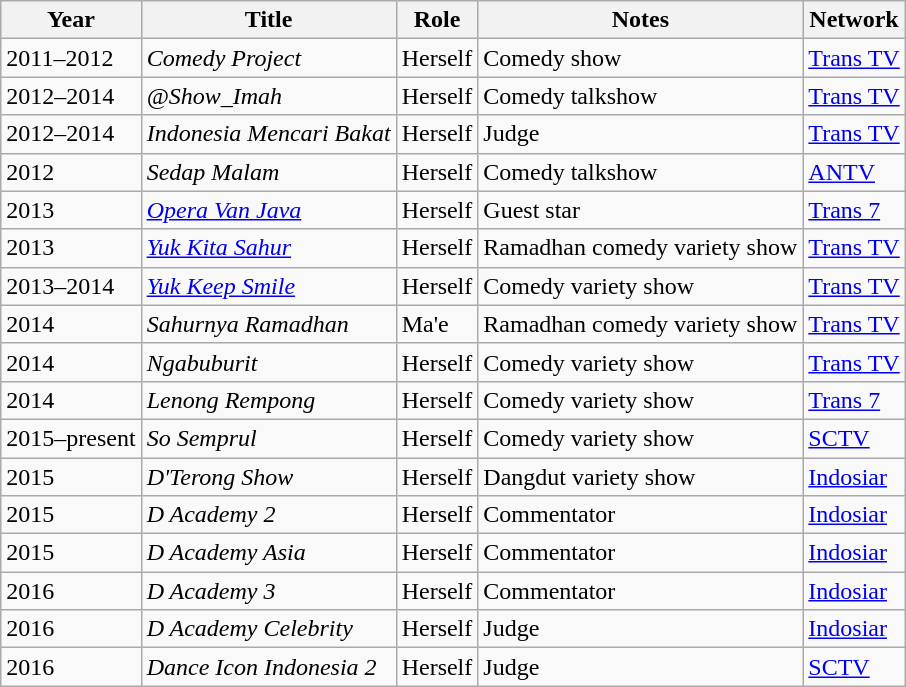<table class="wikitable">
<tr>
<th>Year</th>
<th>Title</th>
<th>Role</th>
<th>Notes</th>
<th>Network</th>
</tr>
<tr>
<td>2011–2012</td>
<td><em>Comedy Project</em></td>
<td>Herself</td>
<td>Comedy show</td>
<td><a href='#'>Trans TV</a></td>
</tr>
<tr>
<td>2012–2014</td>
<td><em>@Show_Imah</em></td>
<td>Herself</td>
<td>Comedy talkshow</td>
<td><a href='#'>Trans TV</a></td>
</tr>
<tr>
<td>2012–2014</td>
<td><em>Indonesia Mencari Bakat</em></td>
<td>Herself</td>
<td>Judge</td>
<td><a href='#'>Trans TV</a></td>
</tr>
<tr>
<td>2012</td>
<td><em>Sedap Malam</em></td>
<td>Herself</td>
<td>Comedy talkshow</td>
<td><a href='#'>ANTV</a></td>
</tr>
<tr>
<td>2013</td>
<td><em><a href='#'>Opera Van Java</a></em></td>
<td>Herself</td>
<td>Guest star</td>
<td><a href='#'>Trans 7</a></td>
</tr>
<tr>
<td>2013</td>
<td><em><a href='#'>Yuk Kita Sahur</a></em></td>
<td>Herself</td>
<td>Ramadhan comedy variety show</td>
<td><a href='#'>Trans TV</a></td>
</tr>
<tr>
<td>2013–2014</td>
<td><em><a href='#'>Yuk Keep Smile</a></em></td>
<td>Herself</td>
<td>Comedy variety show</td>
<td><a href='#'>Trans TV</a></td>
</tr>
<tr>
<td>2014</td>
<td><em>Sahurnya Ramadhan</em></td>
<td>Ma'e</td>
<td>Ramadhan comedy variety show</td>
<td><a href='#'>Trans TV</a></td>
</tr>
<tr>
<td>2014</td>
<td><em>Ngabuburit</em></td>
<td>Herself</td>
<td>Comedy variety show</td>
<td><a href='#'>Trans TV</a></td>
</tr>
<tr>
<td>2014</td>
<td><em>Lenong Rempong</em></td>
<td>Herself</td>
<td>Comedy variety show</td>
<td><a href='#'>Trans 7</a></td>
</tr>
<tr>
<td>2015–present</td>
<td><em>So Semprul</em></td>
<td>Herself</td>
<td>Comedy variety show</td>
<td><a href='#'>SCTV</a></td>
</tr>
<tr>
<td>2015</td>
<td><em>D'Terong Show</em></td>
<td>Herself</td>
<td>Dangdut variety show</td>
<td><a href='#'>Indosiar</a></td>
</tr>
<tr>
<td>2015</td>
<td><em>D Academy 2</em></td>
<td>Herself</td>
<td>Commentator</td>
<td><a href='#'>Indosiar</a></td>
</tr>
<tr>
<td>2015</td>
<td><em>D Academy Asia</em></td>
<td>Herself</td>
<td>Commentator</td>
<td><a href='#'>Indosiar</a></td>
</tr>
<tr>
<td>2016</td>
<td><em>D Academy 3</em></td>
<td>Herself</td>
<td>Commentator</td>
<td><a href='#'>Indosiar</a></td>
</tr>
<tr>
<td>2016</td>
<td><em>D Academy Celebrity</em></td>
<td>Herself</td>
<td>Judge</td>
<td><a href='#'>Indosiar</a></td>
</tr>
<tr>
<td>2016</td>
<td><em>Dance Icon Indonesia 2</em></td>
<td>Herself</td>
<td>Judge</td>
<td><a href='#'>SCTV</a></td>
</tr>
</table>
